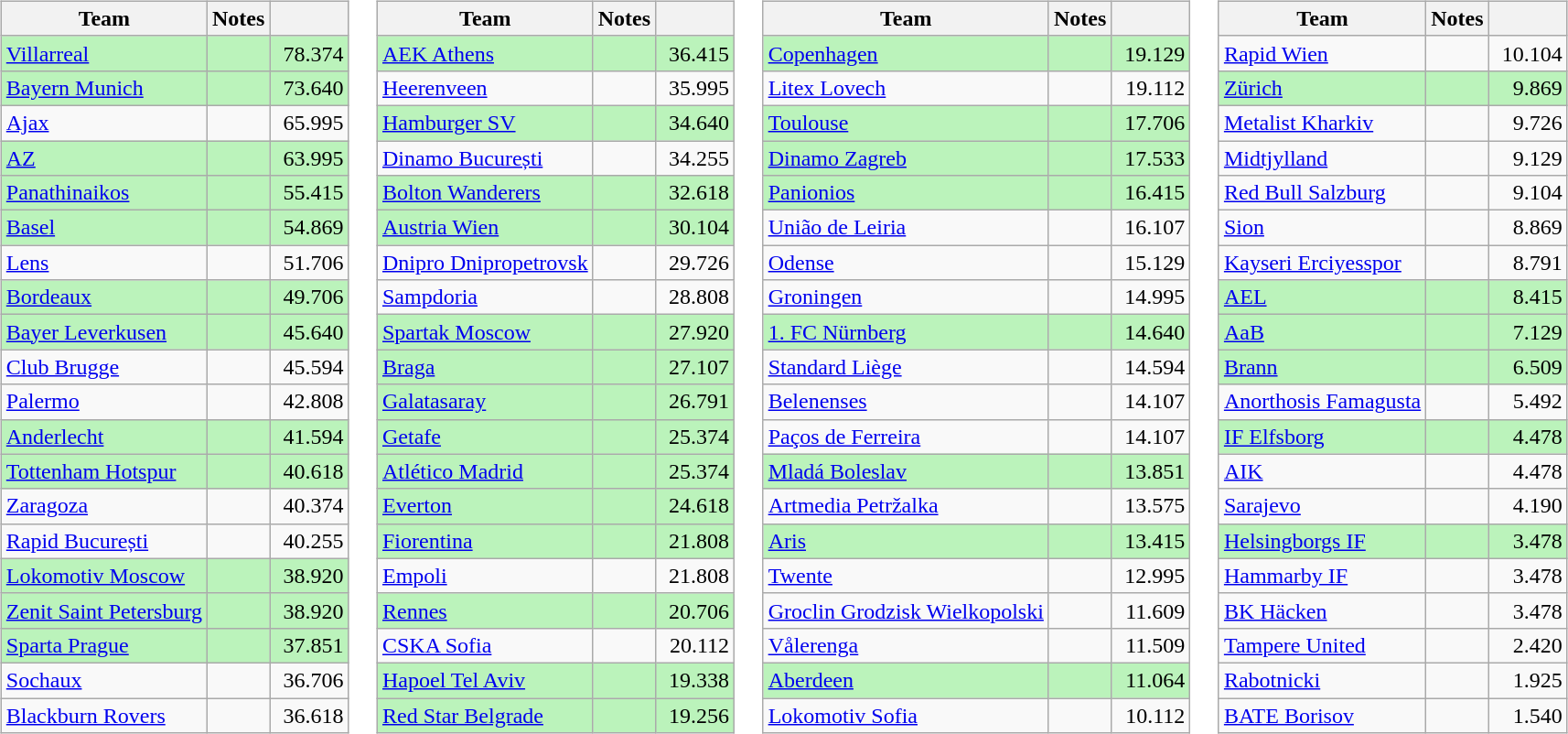<table>
<tr valign=top>
<td><br><table class="wikitable">
<tr>
<th>Team</th>
<th>Notes</th>
<th width=50></th>
</tr>
<tr bgcolor=#BBF3BB>
<td> <a href='#'>Villarreal</a></td>
<td></td>
<td align=right>78.374</td>
</tr>
<tr bgcolor=#BBF3BB>
<td> <a href='#'>Bayern Munich</a></td>
<td></td>
<td align=right>73.640</td>
</tr>
<tr>
<td> <a href='#'>Ajax</a></td>
<td></td>
<td align=right>65.995</td>
</tr>
<tr bgcolor=#BBF3BB>
<td> <a href='#'>AZ</a></td>
<td></td>
<td align=right>63.995</td>
</tr>
<tr bgcolor=#BBF3BB>
<td> <a href='#'>Panathinaikos</a></td>
<td></td>
<td align=right>55.415</td>
</tr>
<tr bgcolor=#BBF3BB>
<td> <a href='#'>Basel</a></td>
<td></td>
<td align=right>54.869</td>
</tr>
<tr>
<td> <a href='#'>Lens</a></td>
<td></td>
<td align=right>51.706</td>
</tr>
<tr bgcolor=#BBF3BB>
<td> <a href='#'>Bordeaux</a></td>
<td></td>
<td align=right>49.706</td>
</tr>
<tr bgcolor=#BBF3BB>
<td> <a href='#'>Bayer Leverkusen</a></td>
<td></td>
<td align=right>45.640</td>
</tr>
<tr>
<td> <a href='#'>Club Brugge</a></td>
<td></td>
<td align=right>45.594</td>
</tr>
<tr>
<td> <a href='#'>Palermo</a></td>
<td></td>
<td align=right>42.808</td>
</tr>
<tr bgcolor=#BBF3BB>
<td> <a href='#'>Anderlecht</a></td>
<td></td>
<td align=right>41.594</td>
</tr>
<tr bgcolor=#BBF3BB>
<td> <a href='#'>Tottenham Hotspur</a></td>
<td></td>
<td align=right>40.618</td>
</tr>
<tr>
<td> <a href='#'>Zaragoza</a></td>
<td></td>
<td align=right>40.374</td>
</tr>
<tr>
<td> <a href='#'>Rapid București</a></td>
<td></td>
<td align=right>40.255</td>
</tr>
<tr bgcolor=#BBF3BB>
<td> <a href='#'>Lokomotiv Moscow</a></td>
<td></td>
<td align=right>38.920</td>
</tr>
<tr bgcolor=#BBF3BB>
<td> <a href='#'>Zenit Saint Petersburg</a></td>
<td></td>
<td align=right>38.920</td>
</tr>
<tr bgcolor=#BBF3BB>
<td> <a href='#'>Sparta Prague</a></td>
<td></td>
<td align=right>37.851</td>
</tr>
<tr>
<td> <a href='#'>Sochaux</a></td>
<td></td>
<td align=right>36.706</td>
</tr>
<tr>
<td> <a href='#'>Blackburn Rovers</a></td>
<td></td>
<td align=right>36.618</td>
</tr>
</table>
</td>
<td><br><table class="wikitable">
<tr>
<th>Team</th>
<th>Notes</th>
<th width=50></th>
</tr>
<tr bgcolor=#BBF3BB>
<td> <a href='#'>AEK Athens</a></td>
<td></td>
<td align=right>36.415</td>
</tr>
<tr>
<td> <a href='#'>Heerenveen</a></td>
<td></td>
<td align=right>35.995</td>
</tr>
<tr bgcolor=#BBF3BB>
<td> <a href='#'>Hamburger SV</a></td>
<td></td>
<td align=right>34.640</td>
</tr>
<tr>
<td> <a href='#'>Dinamo București</a></td>
<td></td>
<td align=right>34.255</td>
</tr>
<tr bgcolor=#BBF3BB>
<td> <a href='#'>Bolton Wanderers</a></td>
<td></td>
<td align=right>32.618</td>
</tr>
<tr bgcolor=#BBF3BB>
<td> <a href='#'>Austria Wien</a></td>
<td></td>
<td align=right>30.104</td>
</tr>
<tr>
<td> <a href='#'>Dnipro Dnipropetrovsk</a></td>
<td></td>
<td align=right>29.726</td>
</tr>
<tr>
<td> <a href='#'>Sampdoria</a></td>
<td></td>
<td align=right>28.808</td>
</tr>
<tr bgcolor=#BBF3BB>
<td> <a href='#'>Spartak Moscow</a></td>
<td></td>
<td align=right>27.920</td>
</tr>
<tr bgcolor=#BBF3BB>
<td> <a href='#'>Braga</a></td>
<td></td>
<td align=right>27.107</td>
</tr>
<tr bgcolor=#BBF3BB>
<td> <a href='#'>Galatasaray</a></td>
<td></td>
<td align=right>26.791</td>
</tr>
<tr bgcolor=#BBF3BB>
<td> <a href='#'>Getafe</a></td>
<td></td>
<td align=right>25.374</td>
</tr>
<tr bgcolor=#BBF3BB>
<td> <a href='#'>Atlético Madrid</a></td>
<td></td>
<td align=right>25.374</td>
</tr>
<tr bgcolor=#BBF3BB>
<td> <a href='#'>Everton</a></td>
<td></td>
<td align=right>24.618</td>
</tr>
<tr bgcolor=#BBF3BB>
<td> <a href='#'>Fiorentina</a></td>
<td></td>
<td align=right>21.808</td>
</tr>
<tr>
<td> <a href='#'>Empoli</a></td>
<td></td>
<td align=right>21.808</td>
</tr>
<tr bgcolor=#BBF3BB>
<td> <a href='#'>Rennes</a></td>
<td></td>
<td align=right>20.706</td>
</tr>
<tr>
<td> <a href='#'>CSKA Sofia</a></td>
<td></td>
<td align=right>20.112</td>
</tr>
<tr bgcolor=#BBF3BB>
<td> <a href='#'>Hapoel Tel Aviv</a></td>
<td></td>
<td align=right>19.338</td>
</tr>
<tr bgcolor=#BBF3BB>
<td> <a href='#'>Red Star Belgrade</a></td>
<td></td>
<td align=right>19.256</td>
</tr>
</table>
</td>
<td><br><table class="wikitable">
<tr>
<th>Team</th>
<th>Notes</th>
<th width=50></th>
</tr>
<tr bgcolor=#BBF3BB>
<td> <a href='#'>Copenhagen</a></td>
<td></td>
<td align=right>19.129</td>
</tr>
<tr>
<td> <a href='#'>Litex Lovech</a></td>
<td></td>
<td align=right>19.112</td>
</tr>
<tr bgcolor=#BBF3BB>
<td> <a href='#'>Toulouse</a></td>
<td></td>
<td align=right>17.706</td>
</tr>
<tr bgcolor=#BBF3BB>
<td> <a href='#'>Dinamo Zagreb</a></td>
<td></td>
<td align=right>17.533</td>
</tr>
<tr bgcolor=#BBF3BB>
<td> <a href='#'>Panionios</a></td>
<td></td>
<td align=right>16.415</td>
</tr>
<tr>
<td> <a href='#'>União de Leiria</a></td>
<td></td>
<td align=right>16.107</td>
</tr>
<tr>
<td> <a href='#'>Odense</a></td>
<td></td>
<td align=right>15.129</td>
</tr>
<tr>
<td> <a href='#'>Groningen</a></td>
<td></td>
<td align=right>14.995</td>
</tr>
<tr bgcolor=#BBF3BB>
<td> <a href='#'>1. FC Nürnberg</a></td>
<td></td>
<td align=right>14.640</td>
</tr>
<tr>
<td> <a href='#'>Standard Liège</a></td>
<td></td>
<td align=right>14.594</td>
</tr>
<tr>
<td> <a href='#'>Belenenses</a></td>
<td></td>
<td align=right>14.107</td>
</tr>
<tr>
<td> <a href='#'>Paços de Ferreira</a></td>
<td></td>
<td align=right>14.107</td>
</tr>
<tr bgcolor=#BBF3BB>
<td> <a href='#'>Mladá Boleslav</a></td>
<td></td>
<td align=right>13.851</td>
</tr>
<tr>
<td> <a href='#'>Artmedia Petržalka</a></td>
<td></td>
<td align=right>13.575</td>
</tr>
<tr bgcolor=#BBF3BB>
<td> <a href='#'>Aris</a></td>
<td></td>
<td align=right>13.415</td>
</tr>
<tr>
<td> <a href='#'>Twente</a></td>
<td></td>
<td align=right>12.995</td>
</tr>
<tr>
<td> <a href='#'>Groclin Grodzisk Wielkopolski</a></td>
<td></td>
<td align=right>11.609</td>
</tr>
<tr>
<td> <a href='#'>Vålerenga</a></td>
<td></td>
<td align=right>11.509</td>
</tr>
<tr bgcolor=#BBF3BB>
<td> <a href='#'>Aberdeen</a></td>
<td></td>
<td align=right>11.064</td>
</tr>
<tr>
<td> <a href='#'>Lokomotiv Sofia</a></td>
<td></td>
<td align=right>10.112</td>
</tr>
</table>
</td>
<td><br><table class="wikitable">
<tr>
<th>Team</th>
<th>Notes</th>
<th width=50></th>
</tr>
<tr>
<td> <a href='#'>Rapid Wien</a></td>
<td></td>
<td align=right>10.104</td>
</tr>
<tr bgcolor=#BBF3BB>
<td> <a href='#'>Zürich</a></td>
<td></td>
<td align=right>9.869</td>
</tr>
<tr>
<td> <a href='#'>Metalist Kharkiv</a></td>
<td></td>
<td align=right>9.726</td>
</tr>
<tr>
<td> <a href='#'>Midtjylland</a></td>
<td></td>
<td align=right>9.129</td>
</tr>
<tr>
<td> <a href='#'>Red Bull Salzburg</a></td>
<td></td>
<td align=right>9.104</td>
</tr>
<tr>
<td> <a href='#'>Sion</a></td>
<td></td>
<td align=right>8.869</td>
</tr>
<tr>
<td> <a href='#'>Kayseri Erciyesspor</a></td>
<td></td>
<td align=right>8.791</td>
</tr>
<tr bgcolor=#BBF3BB>
<td> <a href='#'>AEL</a></td>
<td></td>
<td align=right>8.415</td>
</tr>
<tr bgcolor=#BBF3BB>
<td> <a href='#'>AaB</a></td>
<td></td>
<td align=right>7.129</td>
</tr>
<tr bgcolor=#BBF3BB>
<td> <a href='#'>Brann</a></td>
<td></td>
<td align=right>6.509</td>
</tr>
<tr>
<td> <a href='#'>Anorthosis Famagusta</a></td>
<td></td>
<td align=right>5.492</td>
</tr>
<tr bgcolor=#BBF3BB>
<td> <a href='#'>IF Elfsborg</a></td>
<td></td>
<td align=right>4.478</td>
</tr>
<tr>
<td> <a href='#'>AIK</a></td>
<td></td>
<td align=right>4.478</td>
</tr>
<tr>
<td> <a href='#'>Sarajevo</a></td>
<td></td>
<td align=right>4.190</td>
</tr>
<tr bgcolor=#BBF3BB>
<td> <a href='#'>Helsingborgs IF</a></td>
<td></td>
<td align=right>3.478</td>
</tr>
<tr>
<td> <a href='#'>Hammarby IF</a></td>
<td></td>
<td align=right>3.478</td>
</tr>
<tr>
<td> <a href='#'>BK Häcken</a></td>
<td></td>
<td align=right>3.478</td>
</tr>
<tr>
<td> <a href='#'>Tampere United</a></td>
<td></td>
<td align=right>2.420</td>
</tr>
<tr>
<td> <a href='#'>Rabotnicki</a></td>
<td></td>
<td align=right>1.925</td>
</tr>
<tr>
<td> <a href='#'>BATE Borisov</a></td>
<td></td>
<td align=right>1.540</td>
</tr>
</table>
</td>
</tr>
</table>
